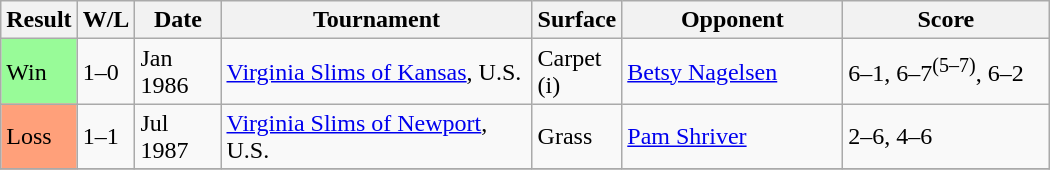<table class="sortable wikitable">
<tr>
<th>Result</th>
<th style="width:20px">W/L</th>
<th style="width:50px">Date</th>
<th style="width:200px">Tournament</th>
<th style="width:50px">Surface</th>
<th style="width:140px">Opponent</th>
<th style="width:130px" class="unsortable">Score</th>
</tr>
<tr>
<td style="background:#98fb98;">Win</td>
<td>1–0</td>
<td>Jan 1986</td>
<td><a href='#'>Virginia Slims of Kansas</a>, U.S.</td>
<td>Carpet (i)</td>
<td> <a href='#'>Betsy Nagelsen</a></td>
<td>6–1, 6–7<sup>(5–7)</sup>, 6–2</td>
</tr>
<tr>
<td style="background:#ffa07a;">Loss</td>
<td>1–1</td>
<td>Jul 1987</td>
<td><a href='#'>Virginia Slims of Newport</a>, U.S.</td>
<td>Grass</td>
<td> <a href='#'>Pam Shriver</a></td>
<td>2–6, 4–6</td>
</tr>
<tr>
</tr>
</table>
